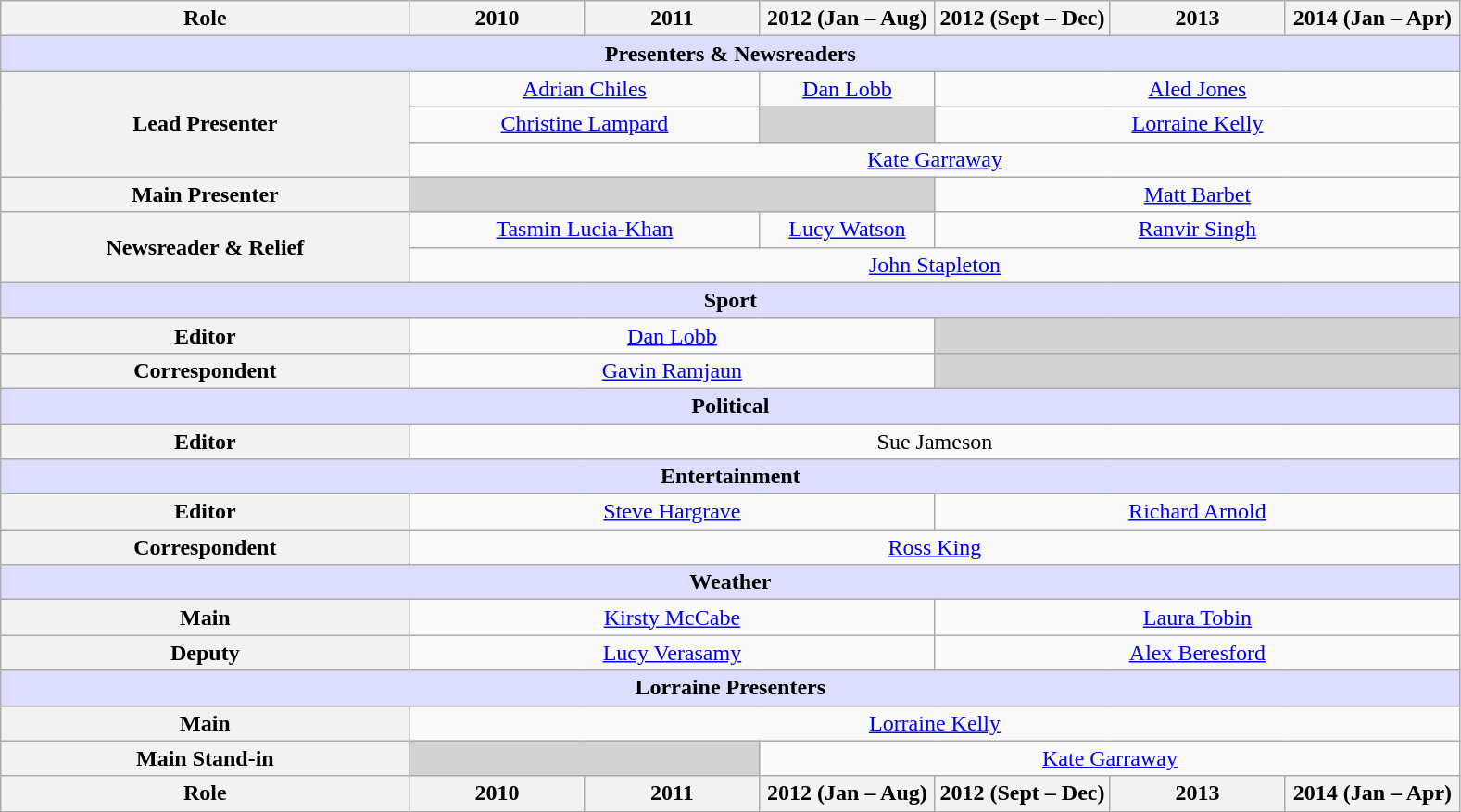<table class="wikitable" style="text-align:center;">
<tr>
<th>Role</th>
<th style="width:12%;">2010</th>
<th style="width:12%;">2011</th>
<th style="width:12%;">2012 (Jan – Aug)</th>
<th style="width:12%;">2012 (Sept – Dec)</th>
<th style="width:12%;">2013</th>
<th style="width:12%;">2014 (Jan – Apr)</th>
</tr>
<tr>
<th colspan="7" style="background-color:#ddf;">Presenters & Newsreaders</th>
</tr>
<tr>
<th rowspan="3">Lead Presenter</th>
<td colspan="2"><a href='#'>Adrian Chiles</a></td>
<td><a href='#'>Dan Lobb</a></td>
<td colspan="3"><a href='#'>Aled Jones</a></td>
</tr>
<tr>
<td colspan="2"><a href='#'>Christine Lampard</a></td>
<td colspan="1" style="background: #D3D3D3;"></td>
<td colspan="3"><a href='#'>Lorraine Kelly</a></td>
</tr>
<tr>
<td colspan="6"><a href='#'>Kate Garraway</a></td>
</tr>
<tr>
<th>Main Presenter</th>
<td colspan="3" style="background: #D3D3D3;"></td>
<td colspan="3"><a href='#'>Matt Barbet</a></td>
</tr>
<tr>
<th rowspan="2">Newsreader & Relief</th>
<td colspan="2"><a href='#'>Tasmin Lucia-Khan</a></td>
<td><a href='#'>Lucy Watson</a></td>
<td colspan="3"><a href='#'>Ranvir Singh</a></td>
</tr>
<tr>
<td colspan="6"><a href='#'>John Stapleton</a></td>
</tr>
<tr>
<th colspan="7" style="background-color:#ddf;">Sport</th>
</tr>
<tr>
<th>Editor</th>
<td colspan="3"><a href='#'>Dan Lobb</a></td>
<td colspan="3" style="background: #D3D3D3;"></td>
</tr>
<tr>
<th>Correspondent</th>
<td colspan="3"><a href='#'>Gavin Ramjaun</a></td>
<td colspan="3" style="background: #D3D3D3;"></td>
</tr>
<tr>
<th colspan="7" style="background-color:#ddf;">Political</th>
</tr>
<tr>
<th>Editor</th>
<td colspan="6">Sue Jameson</td>
</tr>
<tr>
<th colspan="7" style="background-color:#ddf;">Entertainment</th>
</tr>
<tr>
<th>Editor</th>
<td colspan="3"><a href='#'>Steve Hargrave</a></td>
<td colspan="3"><a href='#'>Richard Arnold</a></td>
</tr>
<tr>
<th>Correspondent</th>
<td colspan="6"><a href='#'>Ross King</a></td>
</tr>
<tr>
<th colspan="7" style="background-color:#ddf;">Weather</th>
</tr>
<tr>
<th>Main</th>
<td colspan="3"><a href='#'>Kirsty McCabe</a></td>
<td colspan="3"><a href='#'>Laura Tobin</a></td>
</tr>
<tr>
<th>Deputy</th>
<td colspan="3"><a href='#'>Lucy Verasamy</a></td>
<td colspan="3"><a href='#'>Alex Beresford</a></td>
</tr>
<tr>
<th colspan="7" style="background-color:#ddf;">Lorraine Presenters</th>
</tr>
<tr>
<th>Main</th>
<td colspan="6"><a href='#'>Lorraine Kelly</a></td>
</tr>
<tr>
<th>Main Stand-in</th>
<td colspan="2" style="background: #D3D3D3;"></td>
<td colspan="4"><a href='#'>Kate Garraway</a></td>
</tr>
<tr>
<th>Role</th>
<th style="width:10%;">2010</th>
<th style="width:10%;">2011</th>
<th style="width:10%;">2012 (Jan – Aug)</th>
<th style="width:10%;">2012 (Sept – Dec)</th>
<th style="width:10%;">2013</th>
<th style="width:10%;">2014 (Jan – Apr)</th>
</tr>
</table>
